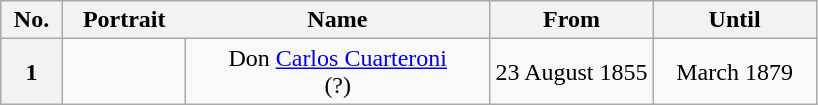<table class="wikitable" style="text-align:center;">
<tr>
<th scope="col">No.</th>
<th scope="col" style="border-right:none;">Portrait</th>
<th scope="col" style="border-left:none;">Name</th>
<th scope="col" style="width:20%;">From</th>
<th scope="col" style="width:20%;">Until</th>
</tr>
<tr>
<th scope="row">1</th>
<td></td>
<td>Don <a href='#'>Carlos Cuarteroni</a> <br> (?)</td>
<td>23 August 1855</td>
<td>March 1879</td>
</tr>
</table>
